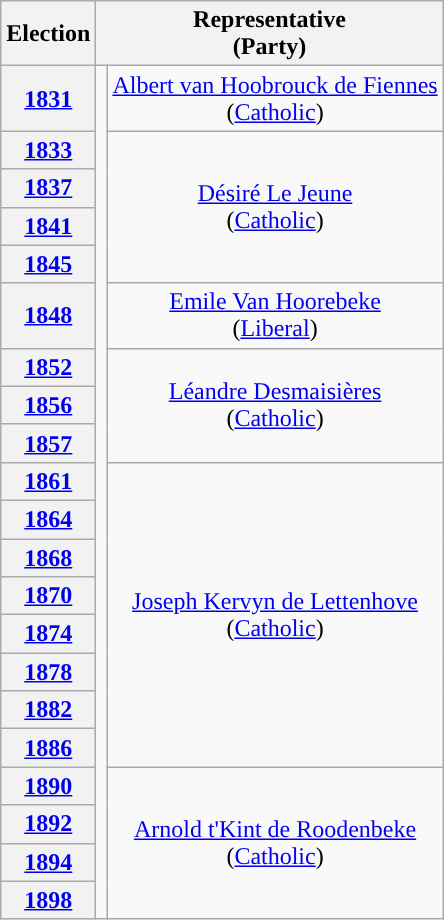<table class="wikitable" style="text-align:center">
<tr>
<th>Election</th>
<th colspan=2>Representative<br>(Party)</th>
</tr>
<tr>
<th><a href='#'>1831</a></th>
<td rowspan=21; style="background-color: "></td>
<td rowspan=1><a href='#'>Albert van Hoobrouck de Fiennes</a><br>(<a href='#'>Catholic</a>)</td>
</tr>
<tr>
<th><a href='#'>1833</a></th>
<td rowspan=4><a href='#'>Désiré Le Jeune</a><br>(<a href='#'>Catholic</a>)</td>
</tr>
<tr>
<th><a href='#'>1837</a></th>
</tr>
<tr>
<th><a href='#'>1841</a></th>
</tr>
<tr>
<th><a href='#'>1845</a></th>
</tr>
<tr>
<th><a href='#'>1848</a></th>
<td rowspan=1><a href='#'>Emile Van Hoorebeke</a><br>(<a href='#'>Liberal</a>)</td>
</tr>
<tr>
<th><a href='#'>1852</a></th>
<td rowspan=3><a href='#'>Léandre Desmaisières</a><br>(<a href='#'>Catholic</a>)</td>
</tr>
<tr>
<th><a href='#'>1856</a></th>
</tr>
<tr>
<th><a href='#'>1857</a></th>
</tr>
<tr>
<th><a href='#'>1861</a></th>
<td rowspan=8><a href='#'>Joseph Kervyn de Lettenhove</a><br>(<a href='#'>Catholic</a>)</td>
</tr>
<tr>
<th><a href='#'>1864</a></th>
</tr>
<tr>
<th><a href='#'>1868</a></th>
</tr>
<tr>
<th><a href='#'>1870</a></th>
</tr>
<tr>
<th><a href='#'>1874</a></th>
</tr>
<tr>
<th><a href='#'>1878</a></th>
</tr>
<tr>
<th><a href='#'>1882</a></th>
</tr>
<tr>
<th><a href='#'>1886</a></th>
</tr>
<tr>
<th><a href='#'>1890</a></th>
<td rowspan=4><a href='#'>Arnold t'Kint de Roodenbeke</a><br>(<a href='#'>Catholic</a>)</td>
</tr>
<tr>
<th><a href='#'>1892</a></th>
</tr>
<tr>
<th><a href='#'>1894</a></th>
</tr>
<tr>
<th><a href='#'>1898</a></th>
</tr>
</table>
